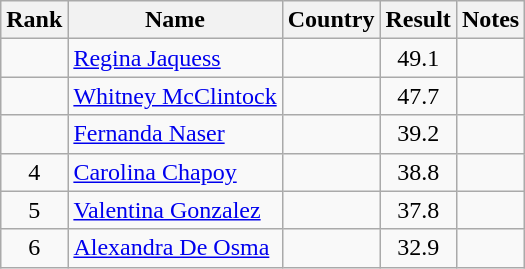<table class="wikitable sortable" style="text-align:center;">
<tr>
<th>Rank</th>
<th>Name</th>
<th>Country</th>
<th>Result</th>
<th>Notes</th>
</tr>
<tr>
<td></td>
<td align=left><a href='#'>Regina Jaquess</a></td>
<td align=left></td>
<td>49.1</td>
<td></td>
</tr>
<tr>
<td></td>
<td align=left><a href='#'>Whitney McClintock</a></td>
<td align=left></td>
<td>47.7</td>
<td></td>
</tr>
<tr>
<td></td>
<td align=left><a href='#'>Fernanda Naser</a></td>
<td align=left></td>
<td>39.2</td>
<td></td>
</tr>
<tr>
<td>4</td>
<td align=left><a href='#'>Carolina Chapoy</a></td>
<td align=left></td>
<td>38.8</td>
<td></td>
</tr>
<tr>
<td>5</td>
<td align=left><a href='#'>Valentina Gonzalez</a></td>
<td align=left></td>
<td>37.8</td>
<td></td>
</tr>
<tr>
<td>6</td>
<td align=left><a href='#'>Alexandra De Osma</a></td>
<td align=left></td>
<td>32.9</td>
<td></td>
</tr>
</table>
